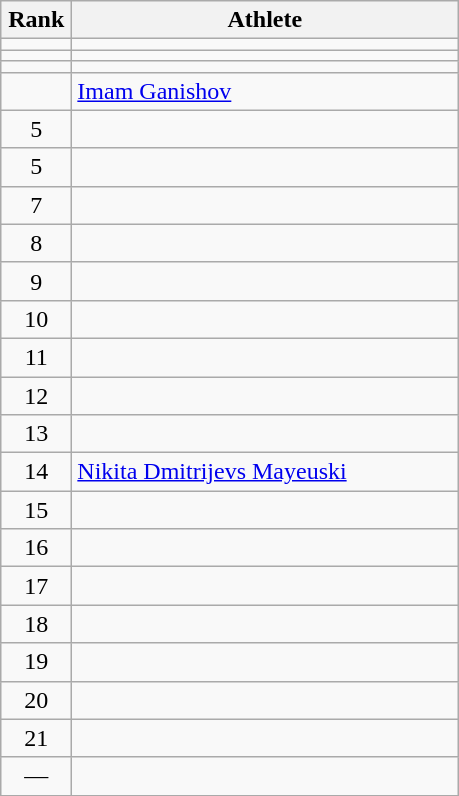<table class="wikitable" style="text-align: center;">
<tr>
<th width=40>Rank</th>
<th width=250>Athlete</th>
</tr>
<tr>
<td></td>
<td align="left"></td>
</tr>
<tr>
<td></td>
<td align="left"></td>
</tr>
<tr>
<td></td>
<td align="left"></td>
</tr>
<tr>
<td></td>
<td align="left"> <a href='#'>Imam Ganishov</a> </td>
</tr>
<tr>
<td>5</td>
<td align="left"></td>
</tr>
<tr>
<td>5</td>
<td align="left"></td>
</tr>
<tr>
<td>7</td>
<td align="left"></td>
</tr>
<tr>
<td>8</td>
<td align="left"></td>
</tr>
<tr>
<td>9</td>
<td align="left"></td>
</tr>
<tr>
<td>10</td>
<td align="left"></td>
</tr>
<tr>
<td>11</td>
<td align="left"></td>
</tr>
<tr>
<td>12</td>
<td align="left"></td>
</tr>
<tr>
<td>13</td>
<td align="left"></td>
</tr>
<tr>
<td>14</td>
<td align="left"> <a href='#'>Nikita Dmitrijevs Mayeuski</a> </td>
</tr>
<tr>
<td>15</td>
<td align="left"></td>
</tr>
<tr>
<td>16</td>
<td align="left"></td>
</tr>
<tr>
<td>17</td>
<td align="left"></td>
</tr>
<tr>
<td>18</td>
<td align="left"></td>
</tr>
<tr>
<td>19</td>
<td align="left"></td>
</tr>
<tr>
<td>20</td>
<td align="left"></td>
</tr>
<tr>
<td>21</td>
<td align="left"></td>
</tr>
<tr>
<td>—</td>
<td align="left"></td>
</tr>
</table>
